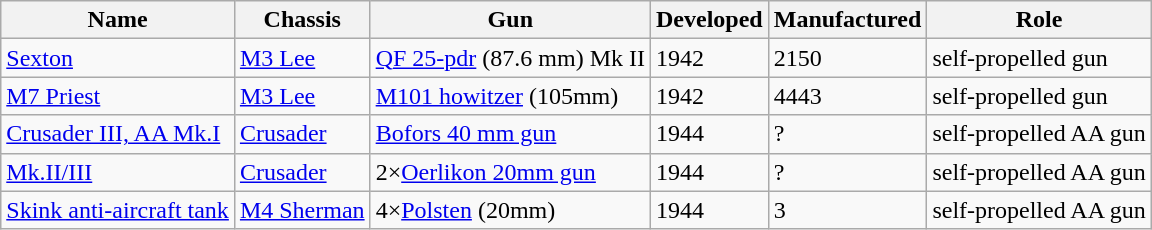<table class="wikitable sortable">
<tr>
<th>Name</th>
<th>Chassis</th>
<th>Gun</th>
<th>Developed</th>
<th>Manufactured</th>
<th>Role</th>
</tr>
<tr>
<td><a href='#'>Sexton</a></td>
<td><a href='#'>M3 Lee</a></td>
<td><a href='#'>QF 25-pdr</a> (87.6 mm) Mk II</td>
<td>1942</td>
<td>2150</td>
<td>self-propelled gun</td>
</tr>
<tr>
<td><a href='#'>M7 Priest</a></td>
<td><a href='#'>M3 Lee</a></td>
<td><a href='#'>M101 howitzer</a> (105mm)</td>
<td>1942</td>
<td>4443</td>
<td>self-propelled gun</td>
</tr>
<tr>
<td><a href='#'>Crusader III, AA Mk.I</a></td>
<td><a href='#'>Crusader</a></td>
<td><a href='#'>Bofors 40 mm gun</a></td>
<td>1944</td>
<td>?</td>
<td>self-propelled AA gun</td>
</tr>
<tr>
<td><a href='#'>Mk.II/III</a></td>
<td><a href='#'>Crusader</a></td>
<td>2×<a href='#'>Oerlikon 20mm gun</a></td>
<td>1944</td>
<td>?</td>
<td>self-propelled AA gun</td>
</tr>
<tr>
<td><a href='#'>Skink anti-aircraft tank</a></td>
<td><a href='#'>M4 Sherman</a></td>
<td>4×<a href='#'>Polsten</a> (20mm)</td>
<td>1944</td>
<td>3</td>
<td>self-propelled AA gun</td>
</tr>
</table>
